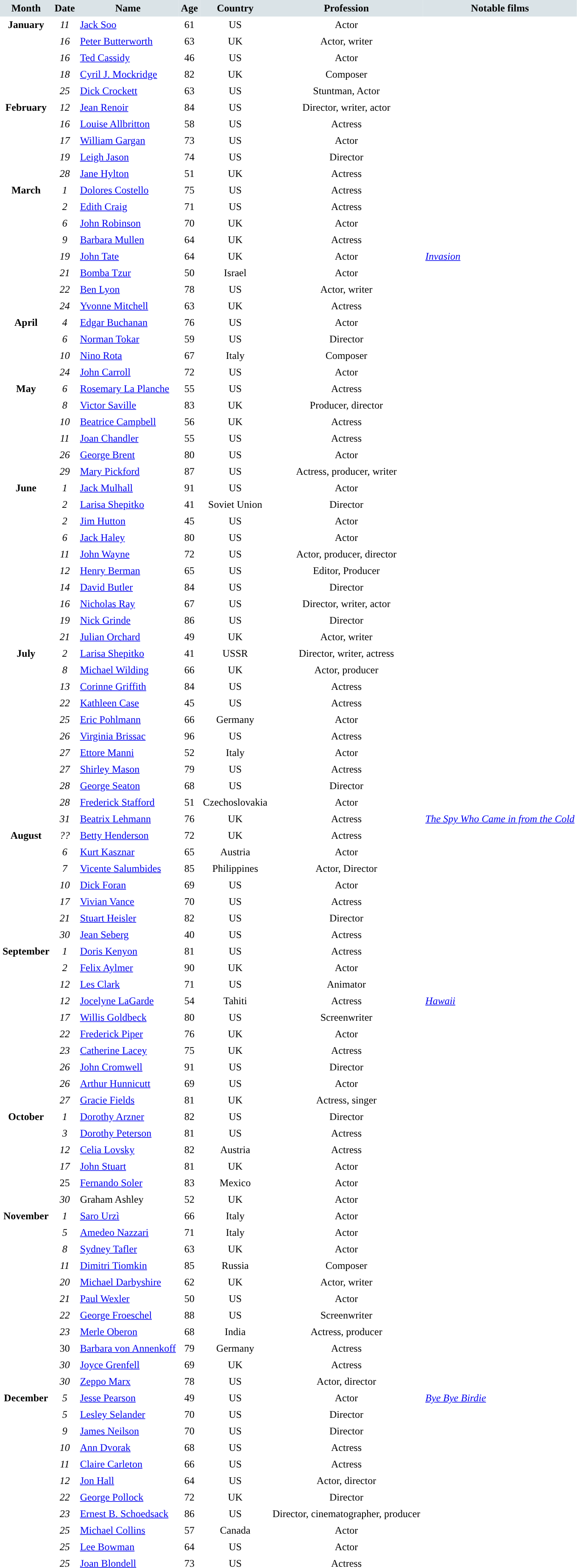<table cellspacing="0" cellpadding="4" border="0">
<tr style="background:#dae3e7; text-align:center;">
<td><strong>Month</strong></td>
<td><strong>Date</strong></td>
<td><strong>Name</strong></td>
<td><strong>Age</strong></td>
<td><strong>Country</strong></td>
<td><strong>Profession</strong></td>
<td><strong>Notable films</strong></td>
</tr>
<tr valign="top">
<td rowspan=5 style="text-align:center; vertical-align:top;"><strong>January</strong></td>
<td style="text-align:center;"><em>11</em></td>
<td><a href='#'>Jack Soo</a></td>
<td style="text-align:center;">61</td>
<td style="text-align:center;">US</td>
<td style="text-align:center;">Actor</td>
<td></td>
</tr>
<tr>
<td style="text-align:center;"><em>16</em></td>
<td><a href='#'>Peter Butterworth</a></td>
<td style="text-align:center;">63</td>
<td style="text-align:center;">UK</td>
<td style="text-align:center;">Actor, writer</td>
<td></td>
</tr>
<tr>
<td style="text-align:center;"><em>16</em></td>
<td><a href='#'>Ted Cassidy</a></td>
<td style="text-align:center;">46</td>
<td style="text-align:center;">US</td>
<td style="text-align:center;">Actor</td>
<td></td>
</tr>
<tr>
<td style="text-align:center;"><em>18</em></td>
<td><a href='#'>Cyril J. Mockridge</a></td>
<td style="text-align:center;">82</td>
<td style="text-align:center;">UK</td>
<td style="text-align:center;">Composer</td>
<td></td>
</tr>
<tr>
<td style="text-align:center;"><em>25</em></td>
<td><a href='#'>Dick Crockett</a></td>
<td style="text-align:center;">63</td>
<td style="text-align:center;">US</td>
<td style="text-align:center;">Stuntman, Actor</td>
<td></td>
</tr>
<tr>
<td rowspan=5 style="text-align:center; vertical-align:top;"><strong>February</strong></td>
<td style="text-align:center;"><em>12</em></td>
<td><a href='#'>Jean Renoir</a></td>
<td style="text-align:center;">84</td>
<td style="text-align:center;">US</td>
<td style="text-align:center;">Director, writer, actor</td>
<td></td>
</tr>
<tr>
<td style="text-align:center;"><em>16</em></td>
<td><a href='#'>Louise Allbritton</a></td>
<td style="text-align:center;">58</td>
<td style="text-align:center;">US</td>
<td style="text-align:center;">Actress</td>
<td></td>
</tr>
<tr>
<td style="text-align:center;"><em>17</em></td>
<td><a href='#'>William Gargan</a></td>
<td style="text-align:center;">73</td>
<td style="text-align:center;">US</td>
<td style="text-align:center;">Actor</td>
<td></td>
</tr>
<tr>
<td style="text-align:center;"><em>19</em></td>
<td><a href='#'>Leigh Jason</a></td>
<td style="text-align:center;">74</td>
<td style="text-align:center;">US</td>
<td style="text-align:center;">Director</td>
<td></td>
</tr>
<tr>
<td style="text-align:center;"><em>28</em></td>
<td><a href='#'>Jane Hylton</a></td>
<td style="text-align:center;">51</td>
<td style="text-align:center;">UK</td>
<td style="text-align:center;">Actress</td>
<td></td>
</tr>
<tr>
<td rowspan=8 style="text-align:center; vertical-align:top;"><strong>March</strong></td>
<td style="text-align:center;"><em>1</em></td>
<td><a href='#'>Dolores Costello</a></td>
<td style="text-align:center;">75</td>
<td style="text-align:center;">US</td>
<td style="text-align:center;">Actress</td>
<td></td>
</tr>
<tr>
<td style="text-align:center;"><em>2</em></td>
<td><a href='#'>Edith Craig</a></td>
<td style="text-align:center;">71</td>
<td style="text-align:center;">US</td>
<td style="text-align:center;">Actress</td>
<td></td>
</tr>
<tr>
<td style="text-align:center;"><em>6</em></td>
<td><a href='#'>John Robinson</a></td>
<td style="text-align:center;">70</td>
<td style="text-align:center;">UK</td>
<td style="text-align:center;">Actor</td>
<td></td>
</tr>
<tr>
<td style="text-align:center;"><em>9</em></td>
<td><a href='#'>Barbara Mullen</a></td>
<td style="text-align:center;">64</td>
<td style="text-align:center;">UK</td>
<td style="text-align:center;">Actress</td>
<td></td>
</tr>
<tr>
<td style="text-align:center;"><em>19</em></td>
<td><a href='#'>John Tate</a></td>
<td style="text-align:center;">64</td>
<td style="text-align:center;">UK</td>
<td style="text-align:center;">Actor</td>
<td><em><a href='#'>Invasion</a></em></td>
</tr>
<tr>
<td style="text-align:center;"><em>21</em></td>
<td><a href='#'>Bomba Tzur</a></td>
<td style="text-align:center;">50</td>
<td style="text-align:center;">Israel</td>
<td style="text-align:center;">Actor</td>
<td></td>
</tr>
<tr>
<td style="text-align:center;"><em>22</em></td>
<td><a href='#'>Ben Lyon</a></td>
<td style="text-align:center;">78</td>
<td style="text-align:center;">US</td>
<td style="text-align:center;">Actor, writer</td>
<td></td>
</tr>
<tr>
<td style="text-align:center;"><em>24</em></td>
<td><a href='#'>Yvonne Mitchell</a></td>
<td style="text-align:center;">63</td>
<td style="text-align:center;">UK</td>
<td style="text-align:center;">Actress</td>
<td></td>
</tr>
<tr>
<td rowspan=4 style="text-align:center; vertical-align:top;"><strong>April</strong></td>
<td style="text-align:center;"><em>4</em></td>
<td><a href='#'>Edgar Buchanan</a></td>
<td style="text-align:center;">76</td>
<td style="text-align:center;">US</td>
<td style="text-align:center;">Actor</td>
<td></td>
</tr>
<tr>
<td style="text-align:center;"><em>6</em></td>
<td><a href='#'>Norman Tokar</a></td>
<td style="text-align:center;">59</td>
<td style="text-align:center;">US</td>
<td style="text-align:center;">Director</td>
<td></td>
</tr>
<tr>
<td style="text-align:center;"><em>10</em></td>
<td><a href='#'>Nino Rota</a></td>
<td style="text-align:center;">67</td>
<td style="text-align:center;">Italy</td>
<td style="text-align:center;">Composer</td>
<td></td>
</tr>
<tr>
<td style="text-align:center;"><em>24</em></td>
<td><a href='#'>John Carroll</a></td>
<td style="text-align:center;">72</td>
<td style="text-align:center;">US</td>
<td style="text-align:center;">Actor</td>
<td></td>
</tr>
<tr>
<td rowspan=6 style="text-align:center; vertical-align:top;"><strong>May</strong></td>
<td style="text-align:center;"><em>6</em></td>
<td><a href='#'>Rosemary La Planche</a></td>
<td style="text-align:center;">55</td>
<td style="text-align:center;">US</td>
<td style="text-align:center;">Actress</td>
<td></td>
</tr>
<tr>
<td style="text-align:center;"><em>8</em></td>
<td><a href='#'>Victor Saville</a></td>
<td style="text-align:center;">83</td>
<td style="text-align:center;">UK</td>
<td style="text-align:center;">Producer, director</td>
<td></td>
</tr>
<tr>
<td style="text-align:center;"><em>10</em></td>
<td><a href='#'>Beatrice Campbell</a></td>
<td style="text-align:center;">56</td>
<td style="text-align:center;">UK</td>
<td style="text-align:center;">Actress</td>
<td></td>
</tr>
<tr>
<td style="text-align:center;"><em>11</em></td>
<td><a href='#'>Joan Chandler</a></td>
<td style="text-align:center;">55</td>
<td style="text-align:center;">US</td>
<td style="text-align:center;">Actress</td>
<td></td>
</tr>
<tr>
<td style="text-align:center;"><em>26</em></td>
<td><a href='#'>George Brent</a></td>
<td style="text-align:center;">80</td>
<td style="text-align:center;">US</td>
<td style="text-align:center;">Actor</td>
<td></td>
</tr>
<tr>
<td style="text-align:center;"><em>29</em></td>
<td><a href='#'>Mary Pickford</a></td>
<td style="text-align:center;">87</td>
<td style="text-align:center;">US</td>
<td style="text-align:center;">Actress, producer, writer</td>
<td></td>
</tr>
<tr>
<td rowspan=10 style="text-align:center; vertical-align:top;"><strong>June</strong></td>
<td style="text-align:center;"><em>1</em></td>
<td><a href='#'>Jack Mulhall</a></td>
<td style="text-align:center;">91</td>
<td style="text-align:center;">US</td>
<td style="text-align:center;">Actor</td>
<td></td>
</tr>
<tr>
<td style="text-align:center;"><em>2</em></td>
<td><a href='#'>Larisa Shepitko</a></td>
<td style="text-align:center;">41</td>
<td style="text-align:center;">Soviet Union</td>
<td style="text-align:center;">Director</td>
<td></td>
</tr>
<tr>
<td style="text-align:center;"><em>2</em></td>
<td><a href='#'>Jim Hutton</a></td>
<td style="text-align:center;">45</td>
<td style="text-align:center;">US</td>
<td style="text-align:center;">Actor</td>
<td></td>
</tr>
<tr>
<td style="text-align:center;"><em>6</em></td>
<td><a href='#'>Jack Haley</a></td>
<td style="text-align:center;">80</td>
<td style="text-align:center;">US</td>
<td style="text-align:center;">Actor</td>
<td></td>
</tr>
<tr>
<td style="text-align:center;"><em>11</em></td>
<td><a href='#'>John Wayne</a></td>
<td style="text-align:center;">72</td>
<td style="text-align:center;">US</td>
<td style="text-align:center;">Actor, producer, director</td>
<td></td>
</tr>
<tr>
<td style="text-align:center;"><em>12</em></td>
<td><a href='#'>Henry Berman</a></td>
<td style="text-align:center;">65</td>
<td style="text-align:center;">US</td>
<td style="text-align:center;">Editor, Producer</td>
<td></td>
</tr>
<tr>
<td style="text-align:center;"><em>14</em></td>
<td><a href='#'>David Butler</a></td>
<td style="text-align:center;">84</td>
<td style="text-align:center;">US</td>
<td style="text-align:center;">Director</td>
<td></td>
</tr>
<tr>
<td style="text-align:center;"><em>16</em></td>
<td><a href='#'>Nicholas Ray</a></td>
<td style="text-align:center;">67</td>
<td style="text-align:center;">US</td>
<td style="text-align:center;">Director, writer, actor</td>
<td></td>
</tr>
<tr>
<td style="text-align:center;"><em>19</em></td>
<td><a href='#'>Nick Grinde</a></td>
<td style="text-align:center;">86</td>
<td style="text-align:center;">US</td>
<td style="text-align:center;">Director</td>
<td></td>
</tr>
<tr>
<td style="text-align:center;"><em>21</em></td>
<td><a href='#'>Julian Orchard</a></td>
<td style="text-align:center;">49</td>
<td style="text-align:center;">UK</td>
<td style="text-align:center;">Actor, writer</td>
<td></td>
</tr>
<tr>
<td rowspan=11 style="text-align:center; vertical-align:top;"><strong>July</strong></td>
<td style="text-align:center;"><em>2</em></td>
<td><a href='#'>Larisa Shepitko</a></td>
<td style="text-align:center;">41</td>
<td style="text-align:center;">USSR</td>
<td style="text-align:center;">Director, writer, actress</td>
<td></td>
</tr>
<tr>
<td style="text-align:center;"><em>8</em></td>
<td><a href='#'>Michael Wilding</a></td>
<td style="text-align:center;">66</td>
<td style="text-align:center;">UK</td>
<td style="text-align:center;">Actor, producer</td>
<td></td>
</tr>
<tr>
<td style="text-align:center;"><em>13</em></td>
<td><a href='#'>Corinne Griffith</a></td>
<td style="text-align:center;">84</td>
<td style="text-align:center;">US</td>
<td style="text-align:center;">Actress</td>
<td></td>
</tr>
<tr>
<td style="text-align:center;"><em>22</em></td>
<td><a href='#'>Kathleen Case</a></td>
<td style="text-align:center;">45</td>
<td style="text-align:center;">US</td>
<td style="text-align:center;">Actress</td>
<td></td>
</tr>
<tr>
<td style="text-align:center;"><em>25</em></td>
<td><a href='#'>Eric Pohlmann</a></td>
<td style="text-align:center;">66</td>
<td style="text-align:center;">Germany</td>
<td style="text-align:center;">Actor</td>
<td></td>
</tr>
<tr>
<td style="text-align:center;"><em>26</em></td>
<td><a href='#'>Virginia Brissac</a></td>
<td style="text-align:center;">96</td>
<td style="text-align:center;">US</td>
<td style="text-align:center;">Actress</td>
<td></td>
</tr>
<tr>
<td style="text-align:center;"><em>27</em></td>
<td><a href='#'>Ettore Manni</a></td>
<td style="text-align:center;">52</td>
<td style="text-align:center;">Italy</td>
<td style="text-align:center;">Actor</td>
<td></td>
</tr>
<tr>
<td style="text-align:center;"><em>27</em></td>
<td><a href='#'>Shirley Mason</a></td>
<td style="text-align:center;">79</td>
<td style="text-align:center;">US</td>
<td style="text-align:center;">Actress</td>
<td></td>
</tr>
<tr>
<td style="text-align:center;"><em>28</em></td>
<td><a href='#'>George Seaton</a></td>
<td style="text-align:center;">68</td>
<td style="text-align:center;">US</td>
<td style="text-align:center;">Director</td>
<td></td>
</tr>
<tr>
<td style="text-align:center;"><em>28</em></td>
<td><a href='#'>Frederick Stafford</a></td>
<td style="text-align:center;">51</td>
<td style="text-align:center;">Czechoslovakia</td>
<td style="text-align:center;">Actor</td>
<td></td>
</tr>
<tr>
<td style="text-align:center;"><em>31</em></td>
<td><a href='#'>Beatrix Lehmann</a></td>
<td style="text-align:center;">76</td>
<td style="text-align:center;">UK</td>
<td style="text-align:center;">Actress</td>
<td><em><a href='#'>The Spy Who Came in from the Cold</a></em></td>
</tr>
<tr>
<td rowspan=7 style="text-align:center; vertical-align:top;"><strong>August</strong></td>
<td style="text-align:center;"><em>??</em></td>
<td><a href='#'>Betty Henderson</a></td>
<td style="text-align:center;">72</td>
<td style="text-align:center;">UK</td>
<td style="text-align:center;">Actress</td>
<td></td>
</tr>
<tr>
<td style="text-align:center;"><em>6</em></td>
<td><a href='#'>Kurt Kasznar</a></td>
<td style="text-align:center;">65</td>
<td style="text-align:center;">Austria</td>
<td style="text-align:center;">Actor</td>
<td></td>
</tr>
<tr>
<td style="text-align:center;"><em>7</em></td>
<td><a href='#'>Vicente Salumbides</a></td>
<td style="text-align:center;">85</td>
<td style="text-align:center;">Philippines</td>
<td style="text-align:center;">Actor, Director</td>
<td></td>
</tr>
<tr>
<td style="text-align:center;"><em>10</em></td>
<td><a href='#'>Dick Foran</a></td>
<td style="text-align:center;">69</td>
<td style="text-align:center;">US</td>
<td style="text-align:center;">Actor</td>
<td></td>
</tr>
<tr>
<td style="text-align:center;"><em>17</em></td>
<td><a href='#'>Vivian Vance</a></td>
<td style="text-align:center;">70</td>
<td style="text-align:center;">US</td>
<td style="text-align:center;">Actress</td>
<td></td>
</tr>
<tr>
<td style="text-align:center;"><em>21</em></td>
<td><a href='#'>Stuart Heisler</a></td>
<td style="text-align:center;">82</td>
<td style="text-align:center;">US</td>
<td style="text-align:center;">Director</td>
<td></td>
</tr>
<tr>
<td style="text-align:center;"><em>30</em></td>
<td><a href='#'>Jean Seberg</a></td>
<td style="text-align:center;">40</td>
<td style="text-align:center;">US</td>
<td style="text-align:center;">Actress</td>
<td></td>
</tr>
<tr>
<td rowspan=10 style="text-align:center; vertical-align:top;"><strong>September</strong></td>
<td style="text-align:center;"><em>1</em></td>
<td><a href='#'>Doris Kenyon</a></td>
<td style="text-align:center;">81</td>
<td style="text-align:center;">US</td>
<td style="text-align:center;">Actress</td>
<td></td>
</tr>
<tr>
<td style="text-align:center;"><em>2</em></td>
<td><a href='#'>Felix Aylmer</a></td>
<td style="text-align:center;">90</td>
<td style="text-align:center;">UK</td>
<td style="text-align:center;">Actor</td>
<td></td>
</tr>
<tr>
<td style="text-align:center;"><em>12</em></td>
<td><a href='#'>Les Clark</a></td>
<td style="text-align:center;">71</td>
<td style="text-align:center;">US</td>
<td style="text-align:center;">Animator</td>
<td></td>
</tr>
<tr>
<td style="text-align:center;"><em>12</em></td>
<td><a href='#'>Jocelyne LaGarde</a></td>
<td style="text-align:center;">54</td>
<td style="text-align:center;">Tahiti</td>
<td style="text-align:center;">Actress</td>
<td><em><a href='#'>Hawaii</a></em></td>
</tr>
<tr>
<td style="text-align:center;"><em>17</em></td>
<td><a href='#'>Willis Goldbeck</a></td>
<td style="text-align:center;">80</td>
<td style="text-align:center;">US</td>
<td style="text-align:center;">Screenwriter</td>
<td></td>
</tr>
<tr>
<td style="text-align:center;"><em>22</em></td>
<td><a href='#'>Frederick Piper</a></td>
<td style="text-align:center;">76</td>
<td style="text-align:center;">UK</td>
<td style="text-align:center;">Actor</td>
<td></td>
</tr>
<tr>
<td style="text-align:center;"><em>23</em></td>
<td><a href='#'>Catherine Lacey</a></td>
<td style="text-align:center;">75</td>
<td style="text-align:center;">UK</td>
<td style="text-align:center;">Actress</td>
<td></td>
</tr>
<tr>
<td style="text-align:center;"><em>26</em></td>
<td><a href='#'>John Cromwell</a></td>
<td style="text-align:center;">91</td>
<td style="text-align:center;">US</td>
<td style="text-align:center;">Director</td>
<td></td>
</tr>
<tr>
<td style="text-align:center;"><em>26</em></td>
<td><a href='#'>Arthur Hunnicutt</a></td>
<td style="text-align:center;">69</td>
<td style="text-align:center;">US</td>
<td style="text-align:center;">Actor</td>
<td></td>
</tr>
<tr>
<td style="text-align:center;"><em>27</em></td>
<td><a href='#'>Gracie Fields</a></td>
<td style="text-align:center;">81</td>
<td style="text-align:center;">UK</td>
<td style="text-align:center;">Actress, singer</td>
<td></td>
</tr>
<tr>
<td rowspan=6 style="text-align:center; vertical-align:top;"><strong>October</strong></td>
<td style="text-align:center;"><em>1</em></td>
<td><a href='#'>Dorothy Arzner</a></td>
<td style="text-align:center;">82</td>
<td style="text-align:center;">US</td>
<td style="text-align:center;">Director</td>
<td></td>
</tr>
<tr>
<td style="text-align:center;"><em>3</em></td>
<td><a href='#'>Dorothy Peterson</a></td>
<td style="text-align:center;">81</td>
<td style="text-align:center;">US</td>
<td style="text-align:center;">Actress</td>
<td></td>
</tr>
<tr>
<td style="text-align:center;"><em>12</em></td>
<td><a href='#'>Celia Lovsky</a></td>
<td style="text-align:center;">82</td>
<td style="text-align:center;">Austria</td>
<td style="text-align:center;">Actress</td>
<td></td>
</tr>
<tr>
<td style="text-align:center;"><em>17</em></td>
<td><a href='#'>John Stuart</a></td>
<td style="text-align:center;">81</td>
<td style="text-align:center;">UK</td>
<td style="text-align:center;">Actor</td>
<td></td>
</tr>
<tr>
<td style="text-align:center;">25</td>
<td><a href='#'>Fernando Soler</a></td>
<td style="text-align:center;">83</td>
<td style="text-align:center;">Mexico</td>
<td style="text-align:center;">Actor</td>
<td></td>
</tr>
<tr>
<td style="text-align:center;"><em>30</em></td>
<td>Graham Ashley</td>
<td style="text-align:center;">52</td>
<td style="text-align:center;">UK</td>
<td style="text-align:center;">Actor</td>
<td></td>
</tr>
<tr>
<td rowspan=11 style="text-align:center; vertical-align:top;"><strong>November</strong></td>
<td style="text-align:center;"><em>1</em></td>
<td><a href='#'>Saro Urzì</a></td>
<td style="text-align:center;">66</td>
<td style="text-align:center;">Italy</td>
<td style="text-align:center;">Actor</td>
<td></td>
</tr>
<tr>
<td style="text-align:center;"><em>5</em></td>
<td><a href='#'>Amedeo Nazzari</a></td>
<td style="text-align:center;">71</td>
<td style="text-align:center;">Italy</td>
<td style="text-align:center;">Actor</td>
<td></td>
</tr>
<tr>
<td style="text-align:center;"><em>8</em></td>
<td><a href='#'>Sydney Tafler</a></td>
<td style="text-align:center;">63</td>
<td style="text-align:center;">UK</td>
<td style="text-align:center;">Actor</td>
<td></td>
</tr>
<tr>
<td style="text-align:center;"><em>11</em></td>
<td><a href='#'>Dimitri Tiomkin</a></td>
<td style="text-align:center;">85</td>
<td style="text-align:center;">Russia</td>
<td style="text-align:center;">Composer</td>
<td></td>
</tr>
<tr>
<td style="text-align:center;"><em>20</em></td>
<td><a href='#'>Michael Darbyshire</a></td>
<td style="text-align:center;">62</td>
<td style="text-align:center;">UK</td>
<td style="text-align:center;">Actor, writer</td>
<td></td>
</tr>
<tr>
<td style="text-align:center;"><em>21</em></td>
<td><a href='#'>Paul Wexler</a></td>
<td style="text-align:center;">50</td>
<td style="text-align:center;">US</td>
<td style="text-align:center;">Actor</td>
<td></td>
</tr>
<tr>
<td style="text-align:center;"><em>22</em></td>
<td><a href='#'>George Froeschel</a></td>
<td style="text-align:center;">88</td>
<td style="text-align:center;">US</td>
<td style="text-align:center;">Screenwriter</td>
<td></td>
</tr>
<tr>
<td style="text-align:center;"><em>23</em></td>
<td><a href='#'>Merle Oberon</a></td>
<td style="text-align:center;">68</td>
<td style="text-align:center;">India</td>
<td style="text-align:center;">Actress, producer</td>
<td></td>
</tr>
<tr>
<td style="text-align:center;">30</td>
<td><a href='#'>Barbara von Annenkoff</a></td>
<td style="text-align:center;">79</td>
<td style="text-align:center;">Germany</td>
<td style="text-align:center;">Actress</td>
<td></td>
</tr>
<tr>
<td style="text-align:center;"><em>30</em></td>
<td><a href='#'>Joyce Grenfell</a></td>
<td style="text-align:center;">69</td>
<td style="text-align:center;">UK</td>
<td style="text-align:center;">Actress</td>
<td></td>
</tr>
<tr>
<td style="text-align:center;"><em>30</em></td>
<td><a href='#'>Zeppo Marx</a></td>
<td style="text-align:center;">78</td>
<td style="text-align:center;">US</td>
<td style="text-align:center;">Actor, director</td>
<td></td>
</tr>
<tr>
<td rowspan=11 style="text-align:center; vertical-align:top;"><strong>December</strong></td>
<td style="text-align:center;"><em>5</em></td>
<td><a href='#'>Jesse Pearson</a></td>
<td style="text-align:center;">49</td>
<td style="text-align:center;">US</td>
<td style="text-align:center;">Actor</td>
<td><em><a href='#'>Bye Bye Birdie</a></em></td>
</tr>
<tr>
<td style="text-align:center;"><em>5</em></td>
<td><a href='#'>Lesley Selander</a></td>
<td style="text-align:center;">70</td>
<td style="text-align:center;">US</td>
<td style="text-align:center;">Director</td>
<td></td>
</tr>
<tr>
<td style="text-align:center;"><em>9</em></td>
<td><a href='#'>James Neilson</a></td>
<td style="text-align:center;">70</td>
<td style="text-align:center;">US</td>
<td style="text-align:center;">Director</td>
<td></td>
</tr>
<tr>
<td style="text-align:center;"><em>10</em></td>
<td><a href='#'>Ann Dvorak</a></td>
<td style="text-align:center;">68</td>
<td style="text-align:center;">US</td>
<td style="text-align:center;">Actress</td>
<td></td>
</tr>
<tr>
<td style="text-align:center;"><em>11</em></td>
<td><a href='#'>Claire Carleton</a></td>
<td style="text-align:center;">66</td>
<td style="text-align:center;">US</td>
<td style="text-align:center;">Actress</td>
<td></td>
</tr>
<tr>
<td style="text-align:center;"><em>12</em></td>
<td><a href='#'>Jon Hall</a></td>
<td style="text-align:center;">64</td>
<td style="text-align:center;">US</td>
<td style="text-align:center;">Actor, director</td>
<td></td>
</tr>
<tr>
<td style="text-align:center;"><em>22</em></td>
<td><a href='#'>George Pollock</a></td>
<td style="text-align:center;">72</td>
<td style="text-align:center;">UK</td>
<td style="text-align:center;">Director</td>
<td></td>
</tr>
<tr>
<td style="text-align:center;"><em>23</em></td>
<td><a href='#'>Ernest B. Schoedsack</a></td>
<td style="text-align:center;">86</td>
<td style="text-align:center;">US</td>
<td style="text-align:center;">Director, cinematographer, producer</td>
<td></td>
</tr>
<tr>
<td style="text-align:center;"><em>25</em></td>
<td><a href='#'>Michael Collins</a></td>
<td style="text-align:center;">57</td>
<td style="text-align:center;">Canada</td>
<td style="text-align:center;">Actor</td>
<td></td>
</tr>
<tr>
<td style="text-align:center;"><em>25</em></td>
<td><a href='#'>Lee Bowman</a></td>
<td style="text-align:center;">64</td>
<td style="text-align:center;">US</td>
<td style="text-align:center;">Actor</td>
<td></td>
</tr>
<tr>
<td style="text-align:center;"><em>25</em></td>
<td><a href='#'>Joan Blondell</a></td>
<td style="text-align:center;">73</td>
<td style="text-align:center;">US</td>
<td style="text-align:center;">Actress</td>
<td></td>
</tr>
<tr>
</tr>
</table>
